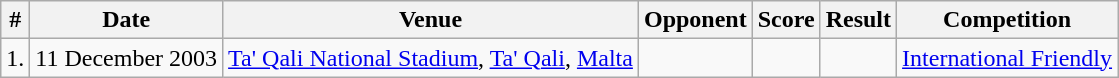<table class="wikitable">
<tr>
<th>#</th>
<th>Date</th>
<th>Venue</th>
<th>Opponent</th>
<th>Score</th>
<th>Result</th>
<th>Competition</th>
</tr>
<tr>
<td>1.</td>
<td>11 December 2003</td>
<td><a href='#'>Ta' Qali National Stadium</a>, <a href='#'>Ta' Qali</a>, <a href='#'>Malta</a></td>
<td></td>
<td></td>
<td></td>
<td><a href='#'>International Friendly</a></td>
</tr>
</table>
